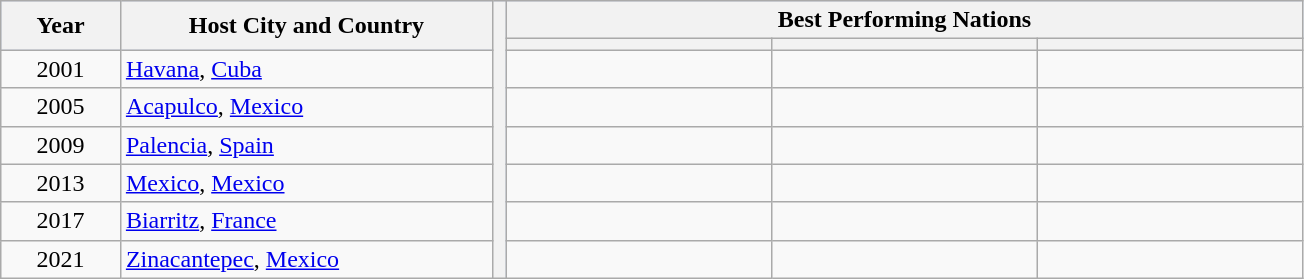<table class="wikitable" style="width: 100%; max-width: 23cm; text-align: center">
<tr bgcolor=#c1d8ff>
<th rowspan=2 width=9% style="text-align: center;">Year</th>
<th rowspan=2 width=28%>Host City and Country</th>
<th width=1% rowspan=21 bgcolor=ffffff></th>
<th colspan=3>Best Performing Nations</th>
</tr>
<tr bgcolor=#efefef>
<th width=20%></th>
<th width=20%></th>
<th width=20%></th>
</tr>
<tr>
<td>2001</td>
<td style="text-align: left"> <a href='#'>Havana</a>, <a href='#'>Cuba</a></td>
<td></td>
<td></td>
<td></td>
</tr>
<tr>
<td>2005</td>
<td style="text-align: left"> <a href='#'>Acapulco</a>, <a href='#'>Mexico</a></td>
<td></td>
<td></td>
<td></td>
</tr>
<tr>
<td>2009</td>
<td style="text-align: left"> <a href='#'>Palencia</a>, <a href='#'>Spain</a></td>
<td></td>
<td></td>
<td></td>
</tr>
<tr>
<td>2013</td>
<td style="text-align: left"> <a href='#'>Mexico</a>, <a href='#'>Mexico</a></td>
<td></td>
<td></td>
<td></td>
</tr>
<tr>
<td>2017</td>
<td style="text-align: left"> <a href='#'>Biarritz</a>, <a href='#'>France</a></td>
<td></td>
<td></td>
<td></td>
</tr>
<tr>
<td>2021</td>
<td style="text-align: left"> <a href='#'>Zinacantepec</a>, <a href='#'>Mexico</a></td>
<td></td>
<td></td>
<td></td>
</tr>
</table>
